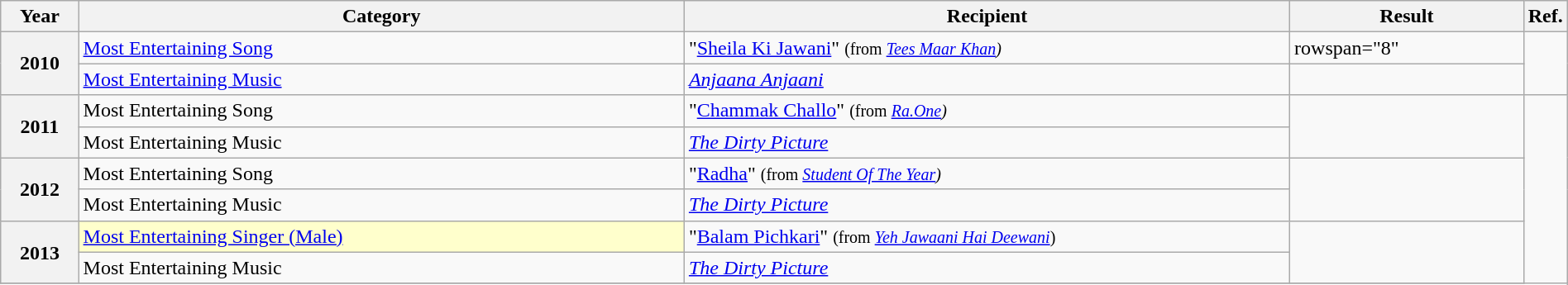<table class="wikitable plainrowheaders" width="100%" "textcolor:#000;">
<tr>
<th scope="col" width=5%>Year</th>
<th scope="col" width=39%>Category</th>
<th scope="col" width=39%>Recipient</th>
<th scope="col" width=15%>Result</th>
<th scope="col" width=2%>Ref.</th>
</tr>
<tr>
<th scope="row" rowspan="2">2010</th>
<td><a href='#'>Most Entertaining Song</a></td>
<td>"<a href='#'>Sheila Ki Jawani</a>" <small>(from <em><a href='#'>Tees Maar Khan</a>)</em></small></td>
<td>rowspan="8" </td>
<td rowspan="2"></td>
</tr>
<tr>
<td><a href='#'>Most Entertaining Music</a></td>
<td><em><a href='#'>Anjaana Anjaani</a></em></td>
</tr>
<tr>
<th scope="row" rowspan="2">2011</th>
<td>Most Entertaining Song</td>
<td>"<a href='#'>Chammak Challo</a>" <small>(from <em><a href='#'>Ra.One</a>)</em></small></td>
<td rowspan="2"></td>
</tr>
<tr>
<td>Most Entertaining Music</td>
<td><em><a href='#'>The Dirty Picture</a></em></td>
</tr>
<tr>
<th scope="row" rowspan="2">2012</th>
<td>Most Entertaining Song</td>
<td>"<a href='#'>Radha</a>" <small>(from <em><a href='#'>Student Of The Year</a>)</em></small></td>
<td rowspan="2"></td>
</tr>
<tr>
<td>Most Entertaining Music</td>
<td><em><a href='#'>The Dirty Picture</a></em></td>
</tr>
<tr>
<th scope="row" rowspan="2">2013</th>
<td style="background:#FFFFCC;"><a href='#'>Most Entertaining Singer (Male)</a></td>
<td>"<a href='#'>Balam Pichkari</a>" <small>(from <em><a href='#'>Yeh Jawaani Hai Deewani</a></em>)</small></td>
<td rowspan="2"></td>
</tr>
<tr>
<td>Most Entertaining Music</td>
<td><em><a href='#'>The Dirty Picture</a></em></td>
</tr>
<tr>
</tr>
</table>
